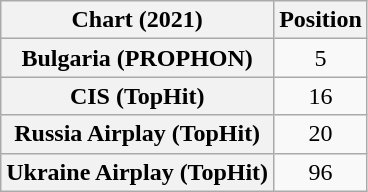<table class="wikitable sortable plainrowheaders" style="text-align:center;">
<tr>
<th scope="col">Chart (2021)</th>
<th scope="col">Position</th>
</tr>
<tr>
<th scope="row">Bulgaria (PROPHON)</th>
<td>5</td>
</tr>
<tr>
<th scope="row">CIS (TopHit)</th>
<td>16</td>
</tr>
<tr>
<th scope="row">Russia Airplay (TopHit)</th>
<td>20</td>
</tr>
<tr>
<th scope="row">Ukraine Airplay (TopHit)</th>
<td>96</td>
</tr>
</table>
